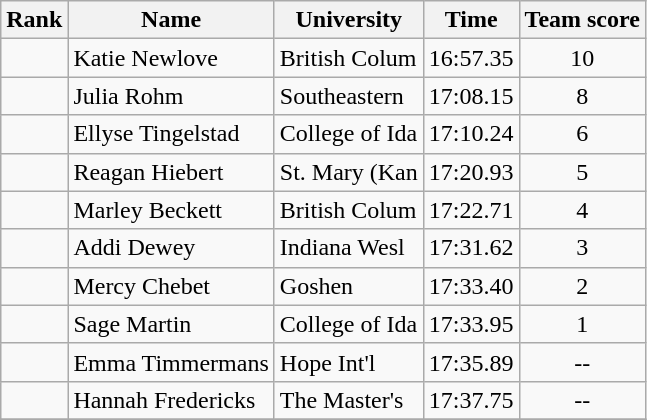<table class="wikitable sortable" style="text-align:center">
<tr>
<th>Rank</th>
<th>Name</th>
<th>University</th>
<th>Time</th>
<th>Team score</th>
</tr>
<tr>
<td></td>
<td align=left>Katie Newlove</td>
<td align="left">British Colum</td>
<td>16:57.35</td>
<td>10</td>
</tr>
<tr>
<td></td>
<td align=left>Julia Rohm</td>
<td align="left">Southeastern</td>
<td>17:08.15</td>
<td>8</td>
</tr>
<tr>
<td></td>
<td align=left>Ellyse Tingelstad</td>
<td align="left">College of Ida</td>
<td>17:10.24</td>
<td>6</td>
</tr>
<tr>
<td></td>
<td align=left>Reagan Hiebert</td>
<td align="left">St. Mary (Kan</td>
<td>17:20.93</td>
<td>5</td>
</tr>
<tr>
<td></td>
<td align=left>Marley Beckett</td>
<td align="left">British Colum</td>
<td>17:22.71</td>
<td>4</td>
</tr>
<tr>
<td></td>
<td align=left>Addi Dewey</td>
<td align="left">Indiana Wesl</td>
<td>17:31.62</td>
<td>3</td>
</tr>
<tr>
<td></td>
<td align=left>Mercy Chebet</td>
<td align="left">Goshen</td>
<td>17:33.40</td>
<td>2</td>
</tr>
<tr>
<td></td>
<td align=left>Sage Martin</td>
<td align="left">College of Ida</td>
<td>17:33.95</td>
<td>1</td>
</tr>
<tr>
<td></td>
<td align=left>Emma Timmermans</td>
<td align="left">Hope Int'l</td>
<td>17:35.89</td>
<td>--</td>
</tr>
<tr>
<td></td>
<td align=left>Hannah Fredericks</td>
<td align="left">The Master's</td>
<td>17:37.75</td>
<td>--</td>
</tr>
<tr>
</tr>
</table>
